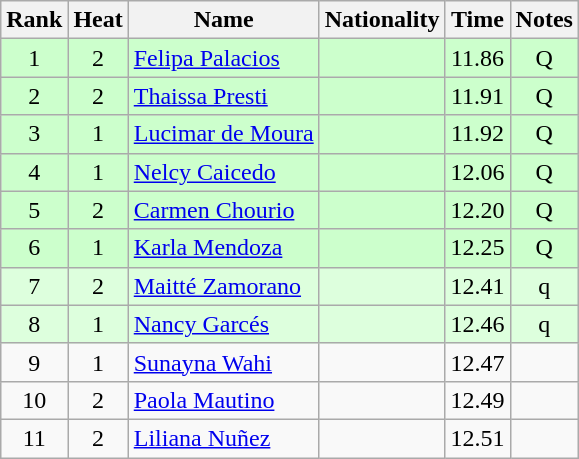<table class="wikitable sortable" style="text-align:center">
<tr>
<th>Rank</th>
<th>Heat</th>
<th>Name</th>
<th>Nationality</th>
<th>Time</th>
<th>Notes</th>
</tr>
<tr bgcolor=ccffcc>
<td>1</td>
<td>2</td>
<td align=left><a href='#'>Felipa Palacios</a></td>
<td align=left></td>
<td>11.86</td>
<td>Q</td>
</tr>
<tr bgcolor=ccffcc>
<td>2</td>
<td>2</td>
<td align=left><a href='#'>Thaissa Presti</a></td>
<td align=left></td>
<td>11.91</td>
<td>Q</td>
</tr>
<tr bgcolor=ccffcc>
<td>3</td>
<td>1</td>
<td align=left><a href='#'>Lucimar de Moura</a></td>
<td align=left></td>
<td>11.92</td>
<td>Q</td>
</tr>
<tr bgcolor=ccffcc>
<td>4</td>
<td>1</td>
<td align=left><a href='#'>Nelcy Caicedo</a></td>
<td align=left></td>
<td>12.06</td>
<td>Q</td>
</tr>
<tr bgcolor=ccffcc>
<td>5</td>
<td>2</td>
<td align=left><a href='#'>Carmen Chourio</a></td>
<td align=left></td>
<td>12.20</td>
<td>Q</td>
</tr>
<tr bgcolor=ccffcc>
<td>6</td>
<td>1</td>
<td align=left><a href='#'>Karla Mendoza</a></td>
<td align=left></td>
<td>12.25</td>
<td>Q</td>
</tr>
<tr bgcolor=ddffdd>
<td>7</td>
<td>2</td>
<td align=left><a href='#'>Maitté Zamorano</a></td>
<td align=left></td>
<td>12.41</td>
<td>q</td>
</tr>
<tr bgcolor=ddffdd>
<td>8</td>
<td>1</td>
<td align=left><a href='#'>Nancy Garcés</a></td>
<td align=left></td>
<td>12.46</td>
<td>q</td>
</tr>
<tr>
<td>9</td>
<td>1</td>
<td align=left><a href='#'>Sunayna Wahi</a></td>
<td align=left></td>
<td>12.47</td>
<td></td>
</tr>
<tr>
<td>10</td>
<td>2</td>
<td align=left><a href='#'>Paola Mautino</a></td>
<td align=left></td>
<td>12.49</td>
<td></td>
</tr>
<tr>
<td>11</td>
<td>2</td>
<td align=left><a href='#'>Liliana Nuñez</a></td>
<td align=left></td>
<td>12.51</td>
<td></td>
</tr>
</table>
